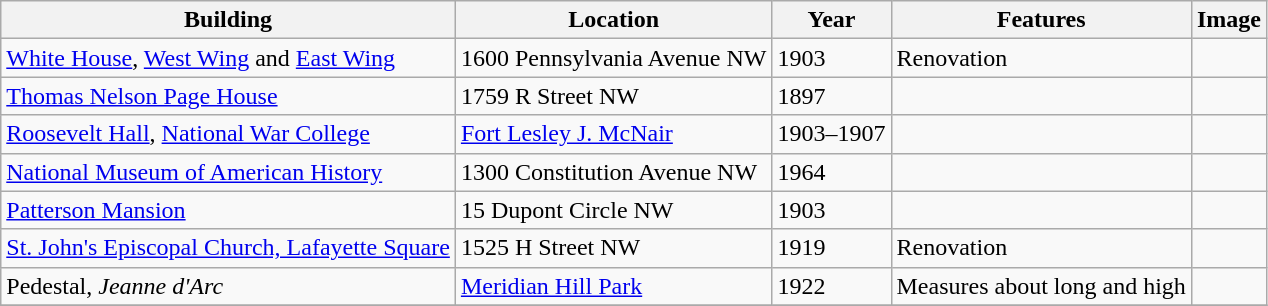<table class="wikitable sortable" border="1">
<tr>
<th>Building</th>
<th>Location</th>
<th>Year</th>
<th>Features</th>
<th>Image</th>
</tr>
<tr>
<td><a href='#'>White House</a>, <a href='#'>West Wing</a> and <a href='#'>East Wing</a></td>
<td>1600 Pennsylvania Avenue NW</td>
<td>1903</td>
<td>Renovation</td>
<td></td>
</tr>
<tr>
<td><a href='#'>Thomas Nelson Page House</a></td>
<td>1759 R Street NW</td>
<td>1897</td>
<td></td>
<td></td>
</tr>
<tr>
<td><a href='#'>Roosevelt Hall</a>, <a href='#'>National War College</a></td>
<td><a href='#'>Fort Lesley J. McNair</a></td>
<td>1903–1907</td>
<td></td>
<td></td>
</tr>
<tr>
<td><a href='#'>National Museum of American History</a></td>
<td>1300 Constitution Avenue NW</td>
<td>1964</td>
<td></td>
<td></td>
</tr>
<tr>
<td><a href='#'>Patterson Mansion</a></td>
<td>15 Dupont Circle NW</td>
<td>1903</td>
<td></td>
<td></td>
</tr>
<tr>
<td><a href='#'>St. John's Episcopal Church, Lafayette Square</a></td>
<td>1525 H Street NW</td>
<td>1919</td>
<td>Renovation</td>
<td></td>
</tr>
<tr>
<td>Pedestal, <em>Jeanne d'Arc</em></td>
<td><a href='#'>Meridian Hill Park</a></td>
<td>1922</td>
<td>Measures about  long and  high</td>
<td></td>
</tr>
<tr>
</tr>
</table>
